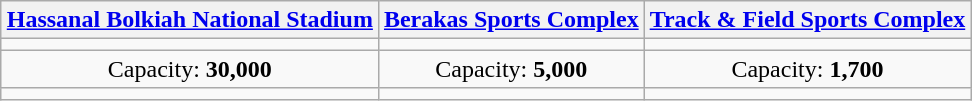<table class="wikitable" style="margin:1em auto; text-align:center">
<tr>
<th><a href='#'>Hassanal Bolkiah National Stadium</a></th>
<th><a href='#'>Berakas Sports Complex</a></th>
<th><a href='#'>Track & Field Sports Complex</a></th>
</tr>
<tr>
<td></td>
<td></td>
<td></td>
</tr>
<tr>
<td>Capacity: <strong>30,000</strong></td>
<td>Capacity: <strong>5,000</strong></td>
<td>Capacity: <strong>1,700</strong></td>
</tr>
<tr>
<td></td>
<td></td>
<td></td>
</tr>
</table>
